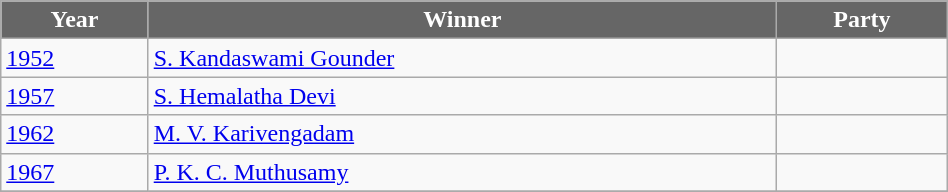<table class="wikitable" width="50%">
<tr>
<th style="background-color:#666666; color:white">Year</th>
<th style="background-color:#666666; color:white">Winner</th>
<th style="background-color:#666666; color:white" colspan="2">Party</th>
</tr>
<tr>
<td><a href='#'>1952</a></td>
<td><a href='#'>S. Kandaswami Gounder</a></td>
<td></td>
</tr>
<tr>
<td><a href='#'>1957</a></td>
<td><a href='#'>S. Hemalatha Devi</a></td>
<td></td>
</tr>
<tr>
<td><a href='#'>1962</a></td>
<td><a href='#'>M. V. Karivengadam</a></td>
<td></td>
</tr>
<tr>
<td><a href='#'>1967</a></td>
<td><a href='#'>P. K. C. Muthusamy</a></td>
<td></td>
</tr>
<tr>
</tr>
</table>
